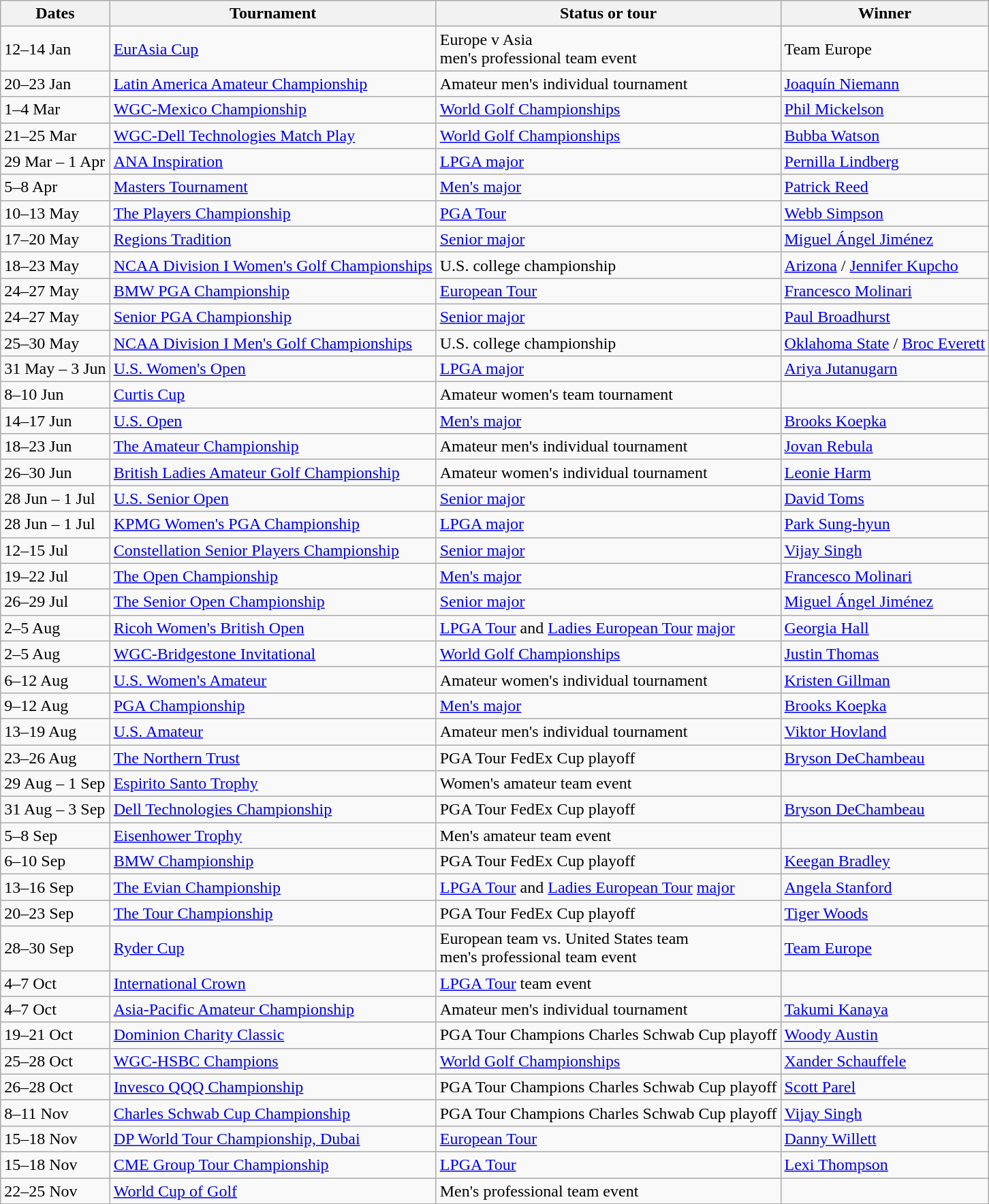<table class="wikitable">
<tr>
<th>Dates</th>
<th>Tournament</th>
<th>Status or tour</th>
<th>Winner</th>
</tr>
<tr>
<td>12–14 Jan</td>
<td><a href='#'>EurAsia Cup</a></td>
<td>Europe v Asia<br>men's professional team event</td>
<td>Team Europe</td>
</tr>
<tr>
<td>20–23 Jan</td>
<td><a href='#'>Latin America Amateur Championship</a></td>
<td>Amateur men's individual tournament</td>
<td> <a href='#'>Joaquín Niemann</a></td>
</tr>
<tr>
<td>1–4 Mar</td>
<td><a href='#'>WGC-Mexico Championship</a></td>
<td><a href='#'>World Golf Championships</a></td>
<td> <a href='#'>Phil Mickelson</a></td>
</tr>
<tr>
<td>21–25 Mar</td>
<td><a href='#'>WGC-Dell Technologies Match Play</a></td>
<td><a href='#'>World Golf Championships</a></td>
<td> <a href='#'>Bubba Watson</a></td>
</tr>
<tr>
<td>29 Mar – 1 Apr</td>
<td><a href='#'>ANA Inspiration</a></td>
<td><a href='#'>LPGA major</a></td>
<td> <a href='#'>Pernilla Lindberg</a></td>
</tr>
<tr>
<td>5–8 Apr</td>
<td><a href='#'>Masters Tournament</a></td>
<td><a href='#'>Men's major</a></td>
<td> <a href='#'>Patrick Reed</a></td>
</tr>
<tr>
<td>10–13 May</td>
<td><a href='#'>The Players Championship</a></td>
<td><a href='#'>PGA Tour</a></td>
<td> <a href='#'>Webb Simpson</a></td>
</tr>
<tr>
<td>17–20 May</td>
<td><a href='#'>Regions Tradition</a></td>
<td><a href='#'>Senior major</a></td>
<td> <a href='#'>Miguel Ángel Jiménez</a></td>
</tr>
<tr>
<td>18–23 May</td>
<td><a href='#'>NCAA Division I Women's Golf Championships</a></td>
<td>U.S. college championship</td>
<td><a href='#'>Arizona</a> / <a href='#'>Jennifer Kupcho</a></td>
</tr>
<tr>
<td>24–27 May</td>
<td><a href='#'>BMW PGA Championship</a></td>
<td><a href='#'>European Tour</a></td>
<td> <a href='#'>Francesco Molinari</a></td>
</tr>
<tr>
<td>24–27 May</td>
<td><a href='#'>Senior PGA Championship</a></td>
<td><a href='#'>Senior major</a></td>
<td> <a href='#'>Paul Broadhurst</a></td>
</tr>
<tr>
<td>25–30 May</td>
<td><a href='#'>NCAA Division I Men's Golf Championships</a></td>
<td>U.S. college championship</td>
<td><a href='#'>Oklahoma State</a> / <a href='#'>Broc Everett</a></td>
</tr>
<tr>
<td>31 May – 3 Jun</td>
<td><a href='#'>U.S. Women's Open</a></td>
<td><a href='#'>LPGA major</a></td>
<td> <a href='#'>Ariya Jutanugarn</a></td>
</tr>
<tr>
<td>8–10 Jun</td>
<td><a href='#'>Curtis Cup</a></td>
<td>Amateur women's team tournament</td>
<td></td>
</tr>
<tr>
<td>14–17 Jun</td>
<td><a href='#'>U.S. Open</a></td>
<td><a href='#'>Men's major</a></td>
<td> <a href='#'>Brooks Koepka</a></td>
</tr>
<tr>
<td>18–23 Jun</td>
<td><a href='#'>The Amateur Championship</a></td>
<td>Amateur men's individual tournament</td>
<td> <a href='#'>Jovan Rebula</a></td>
</tr>
<tr>
<td>26–30 Jun</td>
<td><a href='#'>British Ladies Amateur Golf Championship</a></td>
<td>Amateur women's individual tournament</td>
<td> <a href='#'>Leonie Harm</a></td>
</tr>
<tr>
<td>28 Jun – 1 Jul</td>
<td><a href='#'>U.S. Senior Open</a></td>
<td><a href='#'>Senior major</a></td>
<td> <a href='#'>David Toms</a></td>
</tr>
<tr>
<td>28 Jun – 1 Jul</td>
<td><a href='#'>KPMG Women's PGA Championship</a></td>
<td><a href='#'>LPGA major</a></td>
<td> <a href='#'>Park Sung-hyun</a></td>
</tr>
<tr>
<td>12–15 Jul</td>
<td><a href='#'>Constellation Senior Players Championship</a></td>
<td><a href='#'>Senior major</a></td>
<td> <a href='#'>Vijay Singh</a></td>
</tr>
<tr>
<td>19–22 Jul</td>
<td><a href='#'>The Open Championship</a></td>
<td><a href='#'>Men's major</a></td>
<td> <a href='#'>Francesco Molinari</a></td>
</tr>
<tr>
<td>26–29 Jul</td>
<td><a href='#'>The Senior Open Championship</a></td>
<td><a href='#'>Senior major</a></td>
<td> <a href='#'>Miguel Ángel Jiménez</a></td>
</tr>
<tr>
<td>2–5 Aug</td>
<td><a href='#'>Ricoh Women's British Open</a></td>
<td><a href='#'>LPGA Tour</a> and <a href='#'>Ladies European Tour</a> <a href='#'>major</a></td>
<td> <a href='#'>Georgia Hall</a></td>
</tr>
<tr>
<td>2–5 Aug</td>
<td><a href='#'>WGC-Bridgestone Invitational</a></td>
<td><a href='#'>World Golf Championships</a></td>
<td> <a href='#'>Justin Thomas</a></td>
</tr>
<tr>
<td>6–12 Aug</td>
<td><a href='#'>U.S. Women's Amateur</a></td>
<td>Amateur women's individual tournament</td>
<td> <a href='#'>Kristen Gillman</a></td>
</tr>
<tr>
<td>9–12 Aug</td>
<td><a href='#'>PGA Championship</a></td>
<td><a href='#'>Men's major</a></td>
<td> <a href='#'>Brooks Koepka</a></td>
</tr>
<tr>
<td>13–19 Aug</td>
<td><a href='#'>U.S. Amateur</a></td>
<td>Amateur men's individual tournament</td>
<td> <a href='#'>Viktor Hovland</a></td>
</tr>
<tr>
<td>23–26 Aug</td>
<td><a href='#'>The Northern Trust</a></td>
<td>PGA Tour FedEx Cup playoff</td>
<td> <a href='#'>Bryson DeChambeau</a></td>
</tr>
<tr>
<td>29 Aug – 1 Sep</td>
<td><a href='#'>Espirito Santo Trophy</a></td>
<td>Women's amateur team event</td>
<td></td>
</tr>
<tr>
<td>31 Aug – 3 Sep</td>
<td><a href='#'>Dell Technologies Championship</a></td>
<td>PGA Tour FedEx Cup playoff</td>
<td> <a href='#'>Bryson DeChambeau</a></td>
</tr>
<tr>
<td>5–8 Sep</td>
<td><a href='#'>Eisenhower Trophy</a></td>
<td>Men's amateur team event</td>
<td></td>
</tr>
<tr>
<td>6–10 Sep</td>
<td><a href='#'>BMW Championship</a></td>
<td>PGA Tour FedEx Cup playoff</td>
<td> <a href='#'>Keegan Bradley</a></td>
</tr>
<tr>
<td>13–16 Sep</td>
<td><a href='#'>The Evian Championship</a></td>
<td><a href='#'>LPGA Tour</a> and <a href='#'>Ladies European Tour</a> <a href='#'>major</a></td>
<td> <a href='#'>Angela Stanford</a></td>
</tr>
<tr>
<td>20–23 Sep</td>
<td><a href='#'>The Tour Championship</a></td>
<td>PGA Tour FedEx Cup playoff</td>
<td> <a href='#'>Tiger Woods</a></td>
</tr>
<tr>
<td>28–30 Sep</td>
<td><a href='#'>Ryder Cup</a></td>
<td>European team vs. United States team<br>men's professional team event</td>
<td> <a href='#'>Team Europe</a></td>
</tr>
<tr>
<td>4–7 Oct</td>
<td><a href='#'>International Crown</a></td>
<td><a href='#'>LPGA Tour</a> team event</td>
<td></td>
</tr>
<tr>
<td>4–7 Oct</td>
<td><a href='#'>Asia-Pacific Amateur Championship</a></td>
<td>Amateur men's individual tournament</td>
<td> <a href='#'>Takumi Kanaya</a></td>
</tr>
<tr>
<td>19–21 Oct</td>
<td><a href='#'>Dominion Charity Classic</a></td>
<td>PGA Tour Champions Charles Schwab Cup playoff</td>
<td> <a href='#'>Woody Austin</a></td>
</tr>
<tr>
<td>25–28 Oct</td>
<td><a href='#'>WGC-HSBC Champions</a></td>
<td><a href='#'>World Golf Championships</a></td>
<td> <a href='#'>Xander Schauffele</a></td>
</tr>
<tr>
<td>26–28 Oct</td>
<td><a href='#'>Invesco QQQ Championship</a></td>
<td>PGA Tour Champions Charles Schwab Cup playoff</td>
<td> <a href='#'>Scott Parel</a></td>
</tr>
<tr>
<td>8–11 Nov</td>
<td><a href='#'>Charles Schwab Cup Championship</a></td>
<td>PGA Tour Champions Charles Schwab Cup playoff</td>
<td> <a href='#'>Vijay Singh</a></td>
</tr>
<tr>
<td>15–18 Nov</td>
<td><a href='#'>DP World Tour Championship, Dubai</a></td>
<td><a href='#'>European Tour</a></td>
<td> <a href='#'>Danny Willett</a></td>
</tr>
<tr>
<td>15–18 Nov</td>
<td><a href='#'>CME Group Tour Championship</a></td>
<td><a href='#'>LPGA Tour</a></td>
<td> <a href='#'>Lexi Thompson</a></td>
</tr>
<tr>
<td>22–25 Nov</td>
<td><a href='#'>World Cup of Golf</a></td>
<td>Men's professional team event</td>
<td></td>
</tr>
</table>
